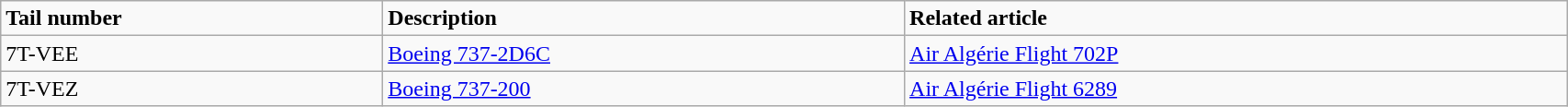<table class="wikitable" width="90%">
<tr>
<td><strong>Tail number</strong></td>
<td><strong>Description</strong></td>
<td><strong>Related article</strong></td>
</tr>
<tr>
<td>7T-VEE</td>
<td><a href='#'>Boeing 737-2D6C</a></td>
<td><a href='#'>Air Algérie Flight 702P</a></td>
</tr>
<tr>
<td>7T-VEZ</td>
<td><a href='#'>Boeing 737-200</a></td>
<td><a href='#'>Air Algérie Flight 6289</a></td>
</tr>
</table>
